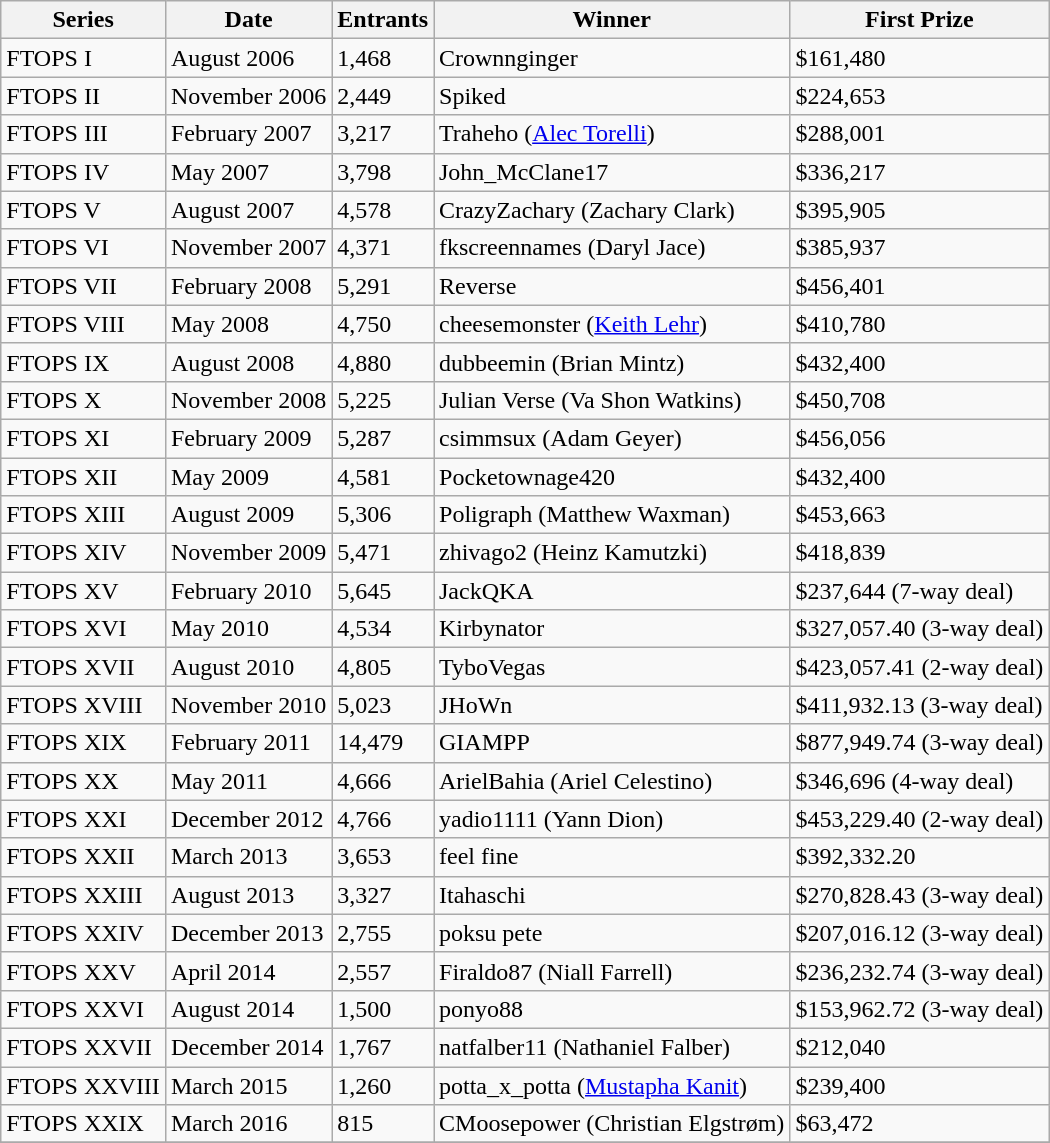<table class="wikitable">
<tr>
<th>Series</th>
<th>Date</th>
<th>Entrants</th>
<th>Winner</th>
<th>First Prize</th>
</tr>
<tr>
<td>FTOPS I</td>
<td>August 2006</td>
<td>1,468</td>
<td> Crownnginger</td>
<td>$161,480</td>
</tr>
<tr>
<td>FTOPS II</td>
<td>November 2006</td>
<td>2,449</td>
<td> Spiked</td>
<td>$224,653</td>
</tr>
<tr>
<td>FTOPS III</td>
<td>February 2007</td>
<td>3,217</td>
<td> Traheho (<a href='#'>Alec Torelli</a>)</td>
<td>$288,001</td>
</tr>
<tr>
<td>FTOPS IV</td>
<td>May 2007</td>
<td>3,798</td>
<td> John_McClane17</td>
<td>$336,217</td>
</tr>
<tr>
<td>FTOPS V</td>
<td>August 2007</td>
<td>4,578</td>
<td> CrazyZachary (Zachary Clark)</td>
<td>$395,905</td>
</tr>
<tr>
<td>FTOPS VI</td>
<td>November 2007</td>
<td>4,371</td>
<td> fkscreennames (Daryl Jace)</td>
<td>$385,937</td>
</tr>
<tr>
<td>FTOPS VII</td>
<td>February 2008</td>
<td>5,291</td>
<td> Reverse</td>
<td>$456,401</td>
</tr>
<tr>
<td>FTOPS VIII</td>
<td>May 2008</td>
<td>4,750</td>
<td> cheesemonster (<a href='#'>Keith Lehr</a>)</td>
<td>$410,780</td>
</tr>
<tr>
<td>FTOPS IX</td>
<td>August 2008</td>
<td>4,880</td>
<td> dubbeemin (Brian Mintz)</td>
<td>$432,400</td>
</tr>
<tr>
<td>FTOPS X</td>
<td>November 2008</td>
<td>5,225</td>
<td> Julian Verse (Va Shon Watkins)</td>
<td>$450,708</td>
</tr>
<tr>
<td>FTOPS XI</td>
<td>February 2009</td>
<td>5,287</td>
<td> csimmsux (Adam Geyer)</td>
<td>$456,056</td>
</tr>
<tr>
<td>FTOPS XII</td>
<td>May 2009</td>
<td>4,581</td>
<td> Pocketownage420</td>
<td>$432,400</td>
</tr>
<tr>
<td>FTOPS XIII</td>
<td>August 2009</td>
<td>5,306</td>
<td> Poligraph (Matthew Waxman)</td>
<td>$453,663</td>
</tr>
<tr>
<td>FTOPS XIV</td>
<td>November 2009</td>
<td>5,471</td>
<td> zhivago2 (Heinz Kamutzki)</td>
<td>$418,839</td>
</tr>
<tr>
<td>FTOPS XV</td>
<td>February 2010</td>
<td>5,645</td>
<td> JackQKA</td>
<td>$237,644 (7-way deal)</td>
</tr>
<tr>
<td>FTOPS XVI</td>
<td>May 2010</td>
<td>4,534</td>
<td>  Kirbynator</td>
<td>$327,057.40 (3-way deal)</td>
</tr>
<tr>
<td>FTOPS XVII</td>
<td>August 2010</td>
<td>4,805</td>
<td> TyboVegas</td>
<td>$423,057.41 (2-way deal)</td>
</tr>
<tr>
<td>FTOPS XVIII</td>
<td>November 2010</td>
<td>5,023</td>
<td> JHoWn</td>
<td>$411,932.13 (3-way deal)</td>
</tr>
<tr>
<td>FTOPS XIX</td>
<td>February 2011</td>
<td>14,479</td>
<td> GIAMPP</td>
<td>$877,949.74 (3-way deal)</td>
</tr>
<tr>
<td>FTOPS XX</td>
<td>May 2011</td>
<td>4,666</td>
<td> ArielBahia (Ariel Celestino)</td>
<td>$346,696 (4-way deal)</td>
</tr>
<tr>
<td>FTOPS XXI</td>
<td>December 2012</td>
<td>4,766</td>
<td> yadio1111 (Yann Dion)</td>
<td>$453,229.40 (2-way deal)</td>
</tr>
<tr>
<td>FTOPS XXII</td>
<td>March 2013</td>
<td>3,653</td>
<td> feel fine</td>
<td>$392,332.20</td>
</tr>
<tr>
<td>FTOPS XXIII</td>
<td>August 2013</td>
<td>3,327</td>
<td> Itahaschi</td>
<td>$270,828.43 (3-way deal)</td>
</tr>
<tr>
<td>FTOPS XXIV</td>
<td>December 2013</td>
<td>2,755</td>
<td> poksu pete</td>
<td>$207,016.12 (3-way deal)</td>
</tr>
<tr>
<td>FTOPS XXV</td>
<td>April 2014</td>
<td>2,557</td>
<td> Firaldo87 (Niall Farrell)</td>
<td>$236,232.74 (3-way deal)</td>
</tr>
<tr>
<td>FTOPS XXVI</td>
<td>August 2014</td>
<td>1,500</td>
<td> ponyo88</td>
<td>$153,962.72 (3-way deal)</td>
</tr>
<tr>
<td>FTOPS XXVII</td>
<td>December 2014</td>
<td>1,767</td>
<td> natfalber11 (Nathaniel Falber)</td>
<td>$212,040</td>
</tr>
<tr>
<td>FTOPS XXVIII</td>
<td>March 2015</td>
<td>1,260</td>
<td> potta_x_potta (<a href='#'>Mustapha Kanit</a>)</td>
<td>$239,400</td>
</tr>
<tr>
<td>FTOPS XXIX</td>
<td>March 2016</td>
<td>815</td>
<td> CMoosepower (Christian Elgstrøm)</td>
<td>$63,472</td>
</tr>
<tr>
</tr>
</table>
